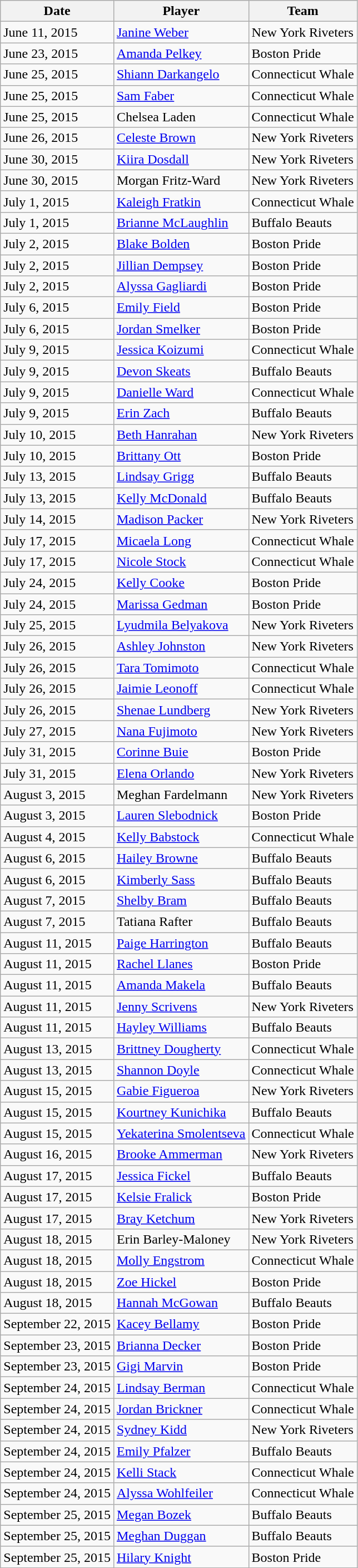<table class="wikitable sortable">
<tr>
<th>Date</th>
<th>Player</th>
<th>Team</th>
</tr>
<tr>
<td>June 11, 2015</td>
<td><a href='#'>Janine Weber</a></td>
<td>New York Riveters</td>
</tr>
<tr>
<td>June 23, 2015</td>
<td><a href='#'>Amanda Pelkey</a></td>
<td>Boston Pride</td>
</tr>
<tr>
<td>June 25, 2015</td>
<td><a href='#'>Shiann Darkangelo</a></td>
<td>Connecticut Whale</td>
</tr>
<tr>
<td>June 25, 2015</td>
<td><a href='#'>Sam Faber</a></td>
<td>Connecticut Whale</td>
</tr>
<tr>
<td>June 25, 2015</td>
<td>Chelsea Laden</td>
<td>Connecticut Whale</td>
</tr>
<tr>
<td>June 26, 2015</td>
<td><a href='#'>Celeste Brown</a></td>
<td>New York Riveters</td>
</tr>
<tr>
<td>June 30, 2015</td>
<td><a href='#'>Kiira Dosdall</a></td>
<td>New York Riveters</td>
</tr>
<tr>
<td>June 30, 2015</td>
<td>Morgan Fritz-Ward</td>
<td>New York Riveters</td>
</tr>
<tr>
<td>July 1, 2015</td>
<td><a href='#'>Kaleigh Fratkin</a></td>
<td>Connecticut Whale</td>
</tr>
<tr>
<td>July 1, 2015</td>
<td><a href='#'>Brianne McLaughlin</a></td>
<td>Buffalo Beauts</td>
</tr>
<tr>
<td>July 2, 2015</td>
<td><a href='#'>Blake Bolden</a></td>
<td>Boston Pride</td>
</tr>
<tr>
<td>July 2, 2015</td>
<td><a href='#'>Jillian Dempsey</a></td>
<td>Boston Pride</td>
</tr>
<tr>
<td>July 2, 2015</td>
<td><a href='#'>Alyssa Gagliardi</a></td>
<td>Boston Pride</td>
</tr>
<tr>
<td>July 6, 2015</td>
<td><a href='#'>Emily Field</a></td>
<td>Boston Pride</td>
</tr>
<tr>
<td>July 6, 2015</td>
<td><a href='#'>Jordan Smelker</a></td>
<td>Boston Pride</td>
</tr>
<tr>
<td>July 9, 2015</td>
<td><a href='#'>Jessica Koizumi</a></td>
<td>Connecticut Whale</td>
</tr>
<tr>
<td>July 9, 2015</td>
<td><a href='#'>Devon Skeats</a></td>
<td>Buffalo Beauts</td>
</tr>
<tr>
<td>July 9, 2015</td>
<td><a href='#'>Danielle Ward</a></td>
<td>Connecticut Whale</td>
</tr>
<tr>
<td>July 9, 2015</td>
<td><a href='#'>Erin Zach</a></td>
<td>Buffalo Beauts</td>
</tr>
<tr>
<td>July 10, 2015</td>
<td><a href='#'>Beth Hanrahan</a></td>
<td>New York Riveters</td>
</tr>
<tr>
<td>July 10, 2015</td>
<td><a href='#'>Brittany Ott</a></td>
<td>Boston Pride</td>
</tr>
<tr>
<td>July 13, 2015</td>
<td><a href='#'>Lindsay Grigg</a></td>
<td>Buffalo Beauts</td>
</tr>
<tr>
<td>July 13, 2015</td>
<td><a href='#'>Kelly McDonald</a></td>
<td>Buffalo Beauts</td>
</tr>
<tr>
<td>July 14, 2015</td>
<td><a href='#'>Madison Packer</a></td>
<td>New York Riveters</td>
</tr>
<tr>
<td>July 17, 2015</td>
<td><a href='#'>Micaela Long</a></td>
<td>Connecticut Whale</td>
</tr>
<tr>
<td>July 17, 2015</td>
<td><a href='#'>Nicole Stock</a></td>
<td>Connecticut Whale</td>
</tr>
<tr>
<td>July 24, 2015</td>
<td><a href='#'>Kelly Cooke</a></td>
<td>Boston Pride</td>
</tr>
<tr>
<td>July 24, 2015</td>
<td><a href='#'>Marissa Gedman</a></td>
<td>Boston Pride</td>
</tr>
<tr>
<td>July 25, 2015</td>
<td><a href='#'>Lyudmila Belyakova</a></td>
<td>New York Riveters</td>
</tr>
<tr>
<td>July 26, 2015</td>
<td><a href='#'>Ashley Johnston</a></td>
<td>New York Riveters</td>
</tr>
<tr>
<td>July 26, 2015</td>
<td><a href='#'>Tara Tomimoto</a></td>
<td>Connecticut Whale</td>
</tr>
<tr>
<td>July 26, 2015</td>
<td><a href='#'>Jaimie Leonoff</a></td>
<td>Connecticut Whale</td>
</tr>
<tr>
<td>July 26, 2015</td>
<td><a href='#'>Shenae Lundberg</a></td>
<td>New York Riveters</td>
</tr>
<tr>
<td>July 27, 2015</td>
<td><a href='#'>Nana Fujimoto</a></td>
<td>New York Riveters</td>
</tr>
<tr>
<td>July 31, 2015</td>
<td><a href='#'>Corinne Buie</a></td>
<td>Boston Pride</td>
</tr>
<tr>
<td>July 31, 2015</td>
<td><a href='#'>Elena Orlando</a></td>
<td>New York Riveters</td>
</tr>
<tr>
<td>August 3, 2015</td>
<td>Meghan Fardelmann</td>
<td>New York Riveters</td>
</tr>
<tr>
<td>August 3, 2015</td>
<td><a href='#'>Lauren Slebodnick</a></td>
<td>Boston Pride</td>
</tr>
<tr>
<td>August 4, 2015</td>
<td><a href='#'>Kelly Babstock</a></td>
<td>Connecticut Whale</td>
</tr>
<tr>
<td>August 6, 2015</td>
<td><a href='#'>Hailey Browne</a></td>
<td>Buffalo Beauts</td>
</tr>
<tr>
<td>August 6, 2015</td>
<td><a href='#'>Kimberly Sass</a></td>
<td>Buffalo Beauts</td>
</tr>
<tr>
<td>August 7, 2015</td>
<td><a href='#'>Shelby Bram</a></td>
<td>Buffalo Beauts</td>
</tr>
<tr>
<td>August 7, 2015</td>
<td>Tatiana Rafter</td>
<td>Buffalo Beauts</td>
</tr>
<tr>
<td>August 11, 2015</td>
<td><a href='#'>Paige Harrington</a></td>
<td>Buffalo Beauts</td>
</tr>
<tr>
<td>August 11, 2015</td>
<td><a href='#'>Rachel Llanes</a></td>
<td>Boston Pride</td>
</tr>
<tr>
<td>August 11, 2015</td>
<td><a href='#'>Amanda Makela</a></td>
<td>Buffalo Beauts</td>
</tr>
<tr>
<td>August 11, 2015</td>
<td><a href='#'>Jenny Scrivens</a></td>
<td>New York Riveters</td>
</tr>
<tr>
<td>August 11, 2015</td>
<td><a href='#'>Hayley Williams</a></td>
<td>Buffalo Beauts</td>
</tr>
<tr>
<td>August 13, 2015</td>
<td><a href='#'>Brittney Dougherty</a></td>
<td>Connecticut Whale</td>
</tr>
<tr>
<td>August 13, 2015</td>
<td><a href='#'>Shannon Doyle</a></td>
<td>Connecticut Whale</td>
</tr>
<tr>
<td>August 15, 2015</td>
<td><a href='#'>Gabie Figueroa</a></td>
<td>New York Riveters</td>
</tr>
<tr>
<td>August 15, 2015</td>
<td><a href='#'>Kourtney Kunichika</a></td>
<td>Buffalo Beauts</td>
</tr>
<tr>
<td>August 15, 2015</td>
<td><a href='#'>Yekaterina Smolentseva</a></td>
<td>Connecticut Whale</td>
</tr>
<tr>
<td>August 16, 2015</td>
<td><a href='#'>Brooke Ammerman</a></td>
<td>New York Riveters</td>
</tr>
<tr>
<td>August 17, 2015</td>
<td><a href='#'>Jessica Fickel</a></td>
<td>Buffalo Beauts</td>
</tr>
<tr>
<td>August 17, 2015</td>
<td><a href='#'>Kelsie Fralick</a></td>
<td>Boston Pride</td>
</tr>
<tr>
<td>August 17, 2015</td>
<td><a href='#'>Bray Ketchum</a></td>
<td>New York Riveters</td>
</tr>
<tr>
<td>August 18, 2015</td>
<td>Erin Barley-Maloney</td>
<td>New York Riveters</td>
</tr>
<tr>
<td>August 18, 2015</td>
<td><a href='#'>Molly Engstrom</a></td>
<td>Connecticut Whale</td>
</tr>
<tr>
<td>August 18, 2015</td>
<td><a href='#'>Zoe Hickel</a></td>
<td>Boston Pride</td>
</tr>
<tr>
<td>August 18, 2015</td>
<td><a href='#'>Hannah McGowan</a></td>
<td>Buffalo Beauts</td>
</tr>
<tr>
<td>September 22, 2015</td>
<td><a href='#'>Kacey Bellamy</a></td>
<td>Boston Pride</td>
</tr>
<tr>
<td>September 23, 2015</td>
<td><a href='#'>Brianna Decker</a></td>
<td>Boston Pride</td>
</tr>
<tr>
<td>September 23, 2015</td>
<td><a href='#'>Gigi Marvin</a></td>
<td>Boston Pride</td>
</tr>
<tr>
<td>September 24, 2015</td>
<td><a href='#'>Lindsay Berman</a></td>
<td>Connecticut Whale</td>
</tr>
<tr>
<td>September 24, 2015</td>
<td><a href='#'>Jordan Brickner</a></td>
<td>Connecticut Whale</td>
</tr>
<tr>
<td>September 24, 2015</td>
<td><a href='#'>Sydney Kidd</a></td>
<td>New York Riveters</td>
</tr>
<tr>
<td>September 24, 2015</td>
<td><a href='#'>Emily Pfalzer</a></td>
<td>Buffalo Beauts</td>
</tr>
<tr>
<td>September 24, 2015</td>
<td><a href='#'>Kelli Stack</a></td>
<td>Connecticut Whale</td>
</tr>
<tr>
<td>September 24, 2015</td>
<td><a href='#'>Alyssa Wohlfeiler</a></td>
<td>Connecticut Whale</td>
</tr>
<tr>
<td>September 25, 2015</td>
<td><a href='#'>Megan Bozek</a></td>
<td>Buffalo Beauts</td>
</tr>
<tr>
<td>September 25, 2015</td>
<td><a href='#'>Meghan Duggan</a></td>
<td>Buffalo Beauts</td>
</tr>
<tr>
<td>September 25, 2015</td>
<td><a href='#'>Hilary Knight</a></td>
<td>Boston Pride</td>
</tr>
</table>
